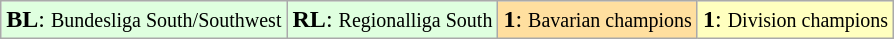<table class="wikitable" align="center">
<tr>
<td style="background:#dfffdf"><strong>BL</strong>: <small>Bundesliga South/Southwest</small></td>
<td style="background:#dfffdf"><strong>RL</strong>: <small>Regionalliga South</small></td>
<td style="background:#ffdf9f"><strong>1</strong>: <small>Bavarian champions</small></td>
<td style="background:#ffffbf"><strong>1</strong>: <small>Division champions</small></td>
</tr>
</table>
